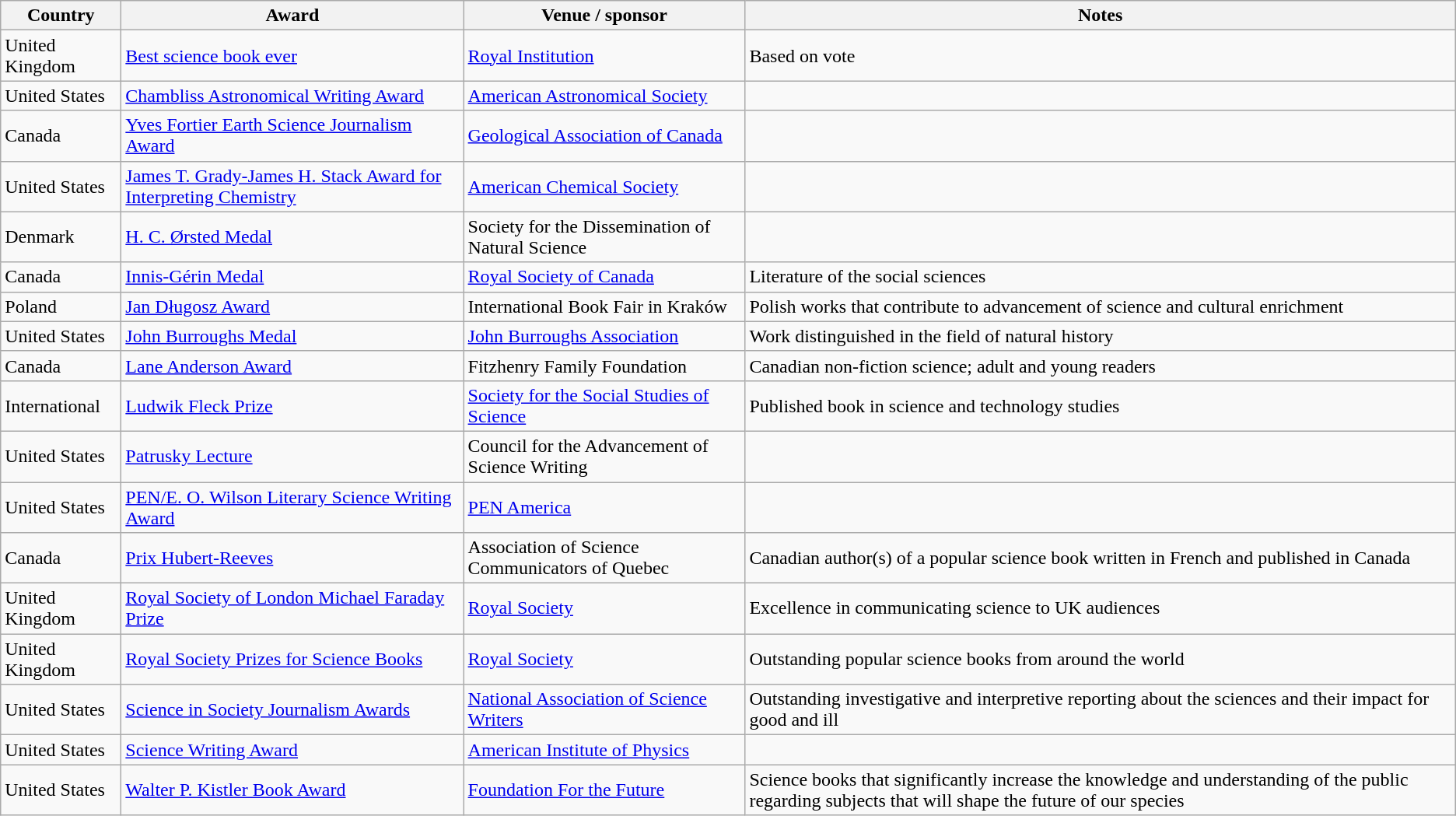<table class="wikitable sortable">
<tr>
<th style="width:6em;">Country</th>
<th>Award</th>
<th>Venue / sponsor</th>
<th>Notes</th>
</tr>
<tr>
<td>United Kingdom</td>
<td><a href='#'>Best science book ever</a></td>
<td><a href='#'>Royal Institution</a></td>
<td>Based on vote</td>
</tr>
<tr>
<td>United States</td>
<td><a href='#'>Chambliss Astronomical Writing Award</a></td>
<td><a href='#'>American Astronomical Society</a></td>
<td></td>
</tr>
<tr>
<td>Canada</td>
<td><a href='#'>Yves Fortier Earth Science Journalism Award</a></td>
<td><a href='#'>Geological Association of Canada</a></td>
<td></td>
</tr>
<tr>
<td>United States</td>
<td><a href='#'>James T. Grady-James H. Stack Award for Interpreting Chemistry</a></td>
<td><a href='#'>American Chemical Society</a></td>
<td></td>
</tr>
<tr>
<td>Denmark</td>
<td><a href='#'>H. C. Ørsted Medal</a></td>
<td>Society for the Dissemination of Natural Science</td>
<td></td>
</tr>
<tr>
<td>Canada</td>
<td><a href='#'>Innis-Gérin Medal</a></td>
<td><a href='#'>Royal Society of Canada</a></td>
<td>Literature of the social sciences</td>
</tr>
<tr>
<td>Poland</td>
<td><a href='#'>Jan Długosz Award</a></td>
<td>International Book Fair in Kraków</td>
<td>Polish works that contribute to advancement of science and cultural enrichment</td>
</tr>
<tr>
<td>United States</td>
<td><a href='#'>John Burroughs Medal</a></td>
<td><a href='#'>John Burroughs Association</a></td>
<td>Work distinguished in the field of natural history</td>
</tr>
<tr>
<td>Canada</td>
<td><a href='#'>Lane Anderson Award</a></td>
<td>Fitzhenry Family Foundation</td>
<td>Canadian non-fiction science; adult and young readers</td>
</tr>
<tr>
<td>International</td>
<td><a href='#'>Ludwik Fleck Prize</a></td>
<td><a href='#'>Society for the Social Studies of Science</a></td>
<td>Published book in science and technology studies</td>
</tr>
<tr>
<td>United States</td>
<td><a href='#'>Patrusky Lecture</a></td>
<td>Council for the Advancement of Science Writing</td>
</tr>
<tr>
<td>United States</td>
<td><a href='#'>PEN/E. O. Wilson Literary Science Writing Award</a></td>
<td><a href='#'>PEN America</a></td>
<td></td>
</tr>
<tr>
<td>Canada</td>
<td><a href='#'>Prix Hubert-Reeves</a></td>
<td>Association of Science Communicators of Quebec</td>
<td>Canadian author(s) of a popular science book written in French and published in Canada</td>
</tr>
<tr>
<td>United Kingdom</td>
<td><a href='#'>Royal Society of London Michael Faraday Prize</a></td>
<td><a href='#'>Royal Society</a></td>
<td>Excellence in communicating science to UK audiences</td>
</tr>
<tr>
<td>United Kingdom</td>
<td><a href='#'>Royal Society Prizes for Science Books</a></td>
<td><a href='#'>Royal Society</a></td>
<td>Outstanding popular science books from around the world</td>
</tr>
<tr>
<td>United States</td>
<td><a href='#'>Science in Society Journalism Awards</a></td>
<td><a href='#'>National Association of Science Writers</a></td>
<td>Outstanding investigative and interpretive reporting about the sciences and their impact for good and ill</td>
</tr>
<tr>
<td>United States</td>
<td><a href='#'>Science Writing Award</a></td>
<td><a href='#'>American Institute of Physics</a></td>
<td></td>
</tr>
<tr>
<td>United States</td>
<td><a href='#'>Walter P. Kistler Book Award</a></td>
<td><a href='#'>Foundation For the Future</a></td>
<td>Science books that significantly increase the knowledge and understanding of the public regarding subjects that will shape the future of our species</td>
</tr>
</table>
